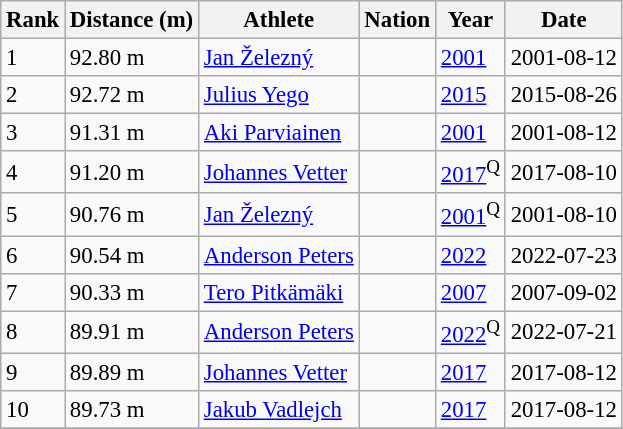<table class=wikitable style="font-size:95%">
<tr>
<th>Rank</th>
<th>Distance (m)</th>
<th>Athlete</th>
<th>Nation</th>
<th>Year</th>
<th>Date</th>
</tr>
<tr>
<td>1</td>
<td>92.80 m</td>
<td><a href='#'>Jan Železný</a></td>
<td></td>
<td><a href='#'>2001</a></td>
<td>2001-08-12</td>
</tr>
<tr>
<td>2</td>
<td>92.72 m</td>
<td><a href='#'>Julius Yego</a></td>
<td></td>
<td><a href='#'>2015</a></td>
<td>2015-08-26</td>
</tr>
<tr>
<td>3</td>
<td>91.31 m</td>
<td><a href='#'>Aki Parviainen</a></td>
<td></td>
<td><a href='#'>2001</a></td>
<td>2001-08-12</td>
</tr>
<tr>
<td>4</td>
<td>91.20 m</td>
<td><a href='#'>Johannes Vetter</a></td>
<td></td>
<td><a href='#'>2017</a><sup>Q</sup></td>
<td>2017-08-10</td>
</tr>
<tr>
<td>5</td>
<td>90.76 m</td>
<td><a href='#'>Jan Železný</a></td>
<td></td>
<td><a href='#'>2001</a><sup>Q</sup></td>
<td>2001-08-10</td>
</tr>
<tr>
<td>6</td>
<td>90.54 m</td>
<td><a href='#'>Anderson Peters</a></td>
<td></td>
<td><a href='#'>2022</a></td>
<td>2022-07-23</td>
</tr>
<tr>
<td>7</td>
<td>90.33 m</td>
<td><a href='#'>Tero Pitkämäki</a></td>
<td></td>
<td><a href='#'>2007</a></td>
<td>2007-09-02</td>
</tr>
<tr>
<td>8</td>
<td>89.91 m</td>
<td><a href='#'>Anderson Peters</a></td>
<td></td>
<td><a href='#'>2022</a><sup>Q</sup></td>
<td>2022-07-21</td>
</tr>
<tr>
<td>9</td>
<td>89.89 m</td>
<td><a href='#'>Johannes Vetter</a></td>
<td></td>
<td><a href='#'>2017</a></td>
<td>2017-08-12</td>
</tr>
<tr>
<td>10</td>
<td>89.73 m</td>
<td><a href='#'>Jakub Vadlejch</a></td>
<td></td>
<td><a href='#'>2017</a></td>
<td>2017-08-12</td>
</tr>
<tr>
</tr>
</table>
